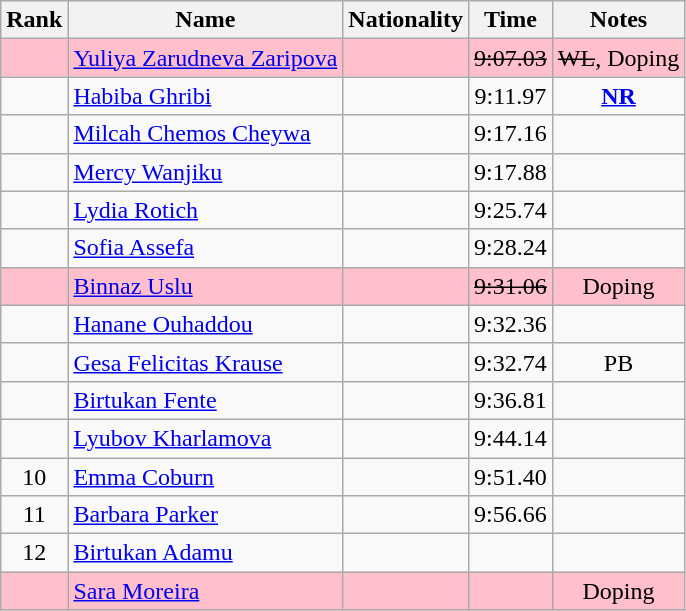<table class="wikitable sortable" style="text-align:center">
<tr>
<th>Rank</th>
<th>Name</th>
<th>Nationality</th>
<th>Time</th>
<th>Notes</th>
</tr>
<tr style="background:pink;">
<td><s> </s></td>
<td align=left><a href='#'>Yuliya Zarudneva Zaripova</a></td>
<td align=left></td>
<td><s>9:07.03 </s></td>
<td><s>WL</s>,  Doping</td>
</tr>
<tr>
<td></td>
<td align=left><a href='#'>Habiba Ghribi</a></td>
<td align=left></td>
<td>9:11.97</td>
<td><strong><a href='#'>NR</a></strong></td>
</tr>
<tr>
<td></td>
<td align=left><a href='#'>Milcah Chemos Cheywa</a></td>
<td align=left></td>
<td>9:17.16</td>
<td></td>
</tr>
<tr>
<td></td>
<td align=left><a href='#'>Mercy Wanjiku</a></td>
<td align=left></td>
<td>9:17.88</td>
<td></td>
</tr>
<tr>
<td></td>
<td align=left><a href='#'>Lydia Rotich</a></td>
<td align=left></td>
<td>9:25.74</td>
<td></td>
</tr>
<tr>
<td></td>
<td align=left><a href='#'>Sofia Assefa</a></td>
<td align=left></td>
<td>9:28.24</td>
<td></td>
</tr>
<tr style="background:pink;">
<td><s> </s></td>
<td align=left><a href='#'>Binnaz Uslu</a></td>
<td align=left></td>
<td><s>9:31.06 </s></td>
<td>Doping</td>
</tr>
<tr>
<td></td>
<td align=left><a href='#'>Hanane Ouhaddou</a></td>
<td align=left></td>
<td>9:32.36</td>
<td></td>
</tr>
<tr>
<td></td>
<td align=left><a href='#'>Gesa Felicitas Krause</a></td>
<td align=left></td>
<td>9:32.74</td>
<td>PB</td>
</tr>
<tr>
<td></td>
<td align=left><a href='#'>Birtukan Fente</a></td>
<td align=left></td>
<td>9:36.81</td>
<td></td>
</tr>
<tr>
<td></td>
<td align=left><a href='#'>Lyubov Kharlamova</a></td>
<td align=left></td>
<td>9:44.14</td>
<td></td>
</tr>
<tr>
<td>10</td>
<td align=left><a href='#'>Emma Coburn</a></td>
<td align=left></td>
<td>9:51.40</td>
<td></td>
</tr>
<tr>
<td>11</td>
<td align=left><a href='#'>Barbara Parker</a></td>
<td align=left></td>
<td>9:56.66</td>
<td></td>
</tr>
<tr>
<td>12</td>
<td align=left><a href='#'>Birtukan Adamu</a></td>
<td align=left></td>
<td></td>
<td></td>
</tr>
<tr style="background:pink;">
<td></td>
<td align=left><a href='#'>Sara Moreira</a></td>
<td align=left></td>
<td></td>
<td>Doping</td>
</tr>
</table>
